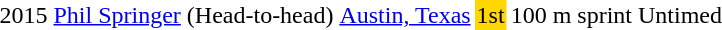<table>
<tr>
<td>2015</td>
<td><a href='#'>Phil Springer</a> (Head-to-head)</td>
<td><a href='#'>Austin, Texas</a></td>
<td bgcolor=gold>1st</td>
<td>100 m sprint</td>
<td>Untimed</td>
</tr>
</table>
